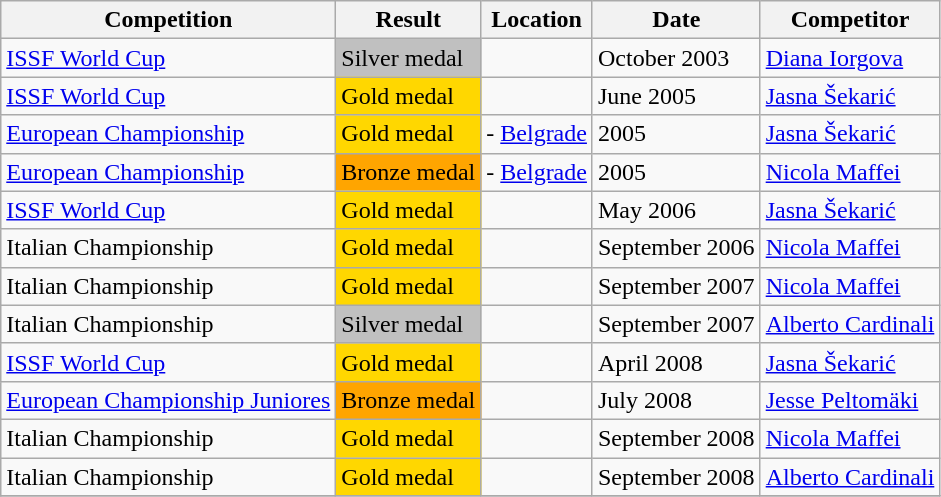<table class="wikitable" border="1">
<tr>
<th>Competition</th>
<th>Result</th>
<th>Location</th>
<th>Date</th>
<th>Competitor</th>
</tr>
<tr>
<td><a href='#'>ISSF World Cup</a></td>
<td style="background:silver">Silver medal</td>
<td></td>
<td>October 2003</td>
<td><a href='#'>Diana Iorgova</a></td>
</tr>
<tr>
<td><a href='#'>ISSF World Cup</a></td>
<td style="background:gold">Gold medal</td>
<td></td>
<td>June 2005</td>
<td><a href='#'>Jasna Šekarić</a></td>
</tr>
<tr>
<td><a href='#'>European Championship</a></td>
<td style="background:gold">Gold medal</td>
<td> - <a href='#'>Belgrade</a></td>
<td>2005</td>
<td><a href='#'>Jasna Šekarić</a></td>
</tr>
<tr>
<td><a href='#'>European Championship</a></td>
<td style="background:orange">Bronze medal</td>
<td> - <a href='#'>Belgrade</a></td>
<td>2005</td>
<td><a href='#'>Nicola Maffei</a></td>
</tr>
<tr>
<td><a href='#'>ISSF World Cup</a></td>
<td style="background:gold">Gold medal</td>
<td></td>
<td>May 2006</td>
<td><a href='#'>Jasna Šekarić</a></td>
</tr>
<tr>
<td>Italian Championship</td>
<td style="background:gold">Gold medal</td>
<td></td>
<td>September 2006</td>
<td><a href='#'>Nicola Maffei</a></td>
</tr>
<tr>
<td>Italian Championship</td>
<td style="background:gold">Gold medal</td>
<td></td>
<td>September 2007</td>
<td><a href='#'>Nicola Maffei</a></td>
</tr>
<tr>
<td>Italian Championship</td>
<td style="background:silver">Silver medal</td>
<td></td>
<td>September 2007</td>
<td><a href='#'>Alberto Cardinali</a></td>
</tr>
<tr>
<td><a href='#'>ISSF World Cup</a></td>
<td style="background:gold">Gold medal</td>
<td></td>
<td>April 2008</td>
<td><a href='#'>Jasna Šekarić</a></td>
</tr>
<tr>
<td><a href='#'>European Championship Juniores</a></td>
<td style="background:orange">Bronze medal</td>
<td></td>
<td>July 2008</td>
<td><a href='#'>Jesse Peltomäki</a></td>
</tr>
<tr>
<td>Italian Championship</td>
<td style="background:gold">Gold medal</td>
<td></td>
<td>September 2008</td>
<td><a href='#'>Nicola Maffei</a></td>
</tr>
<tr>
<td>Italian Championship</td>
<td style="background:gold">Gold medal</td>
<td></td>
<td>September 2008</td>
<td><a href='#'>Alberto Cardinali</a></td>
</tr>
<tr>
</tr>
</table>
